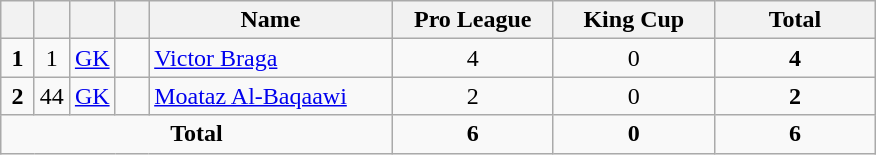<table class="wikitable" style="text-align:center">
<tr>
<th width=15></th>
<th width=15></th>
<th width=15></th>
<th width=15></th>
<th width=155>Name</th>
<th width=100>Pro League</th>
<th width=100>King Cup</th>
<th width=100>Total</th>
</tr>
<tr>
<td><strong>1</strong></td>
<td>1</td>
<td><a href='#'>GK</a></td>
<td></td>
<td align=left><a href='#'>Victor Braga</a></td>
<td>4</td>
<td>0</td>
<td><strong>4</strong></td>
</tr>
<tr>
<td><strong>2</strong></td>
<td>44</td>
<td><a href='#'>GK</a></td>
<td></td>
<td align=left><a href='#'>Moataz Al-Baqaawi</a></td>
<td>2</td>
<td>0</td>
<td><strong>2</strong></td>
</tr>
<tr>
<td colspan=5><strong>Total</strong></td>
<td><strong>6</strong></td>
<td><strong>0</strong></td>
<td><strong>6</strong></td>
</tr>
</table>
